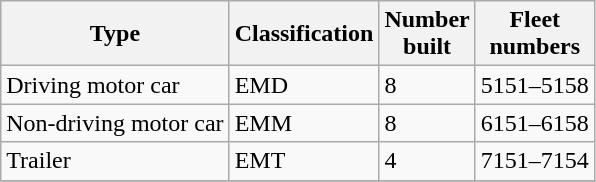<table class="wikitable">
<tr>
<th>Type</th>
<th>Classification</th>
<th>Number<br>built</th>
<th>Fleet<br>numbers</th>
</tr>
<tr>
<td>Driving motor car</td>
<td>EMD</td>
<td>8</td>
<td>5151–5158</td>
</tr>
<tr>
<td>Non-driving motor car</td>
<td>EMM</td>
<td>8</td>
<td>6151–6158</td>
</tr>
<tr>
<td>Trailer</td>
<td>EMT</td>
<td>4</td>
<td>7151–7154</td>
</tr>
<tr>
</tr>
</table>
